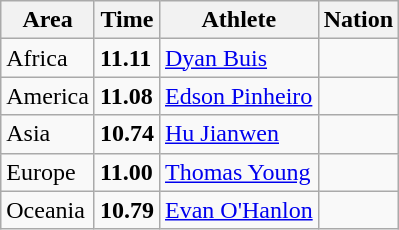<table class="wikitable">
<tr>
<th>Area</th>
<th>Time</th>
<th>Athlete</th>
<th>Nation</th>
</tr>
<tr>
<td>Africa</td>
<td><strong>11.11</strong></td>
<td><a href='#'>Dyan Buis</a></td>
<td></td>
</tr>
<tr>
<td>America</td>
<td><strong>11.08</strong></td>
<td><a href='#'>Edson Pinheiro</a></td>
<td></td>
</tr>
<tr>
<td>Asia</td>
<td><strong>10.74</strong> </td>
<td><a href='#'>Hu Jianwen</a></td>
<td></td>
</tr>
<tr>
<td>Europe</td>
<td><strong>11.00</strong></td>
<td><a href='#'>Thomas Young</a></td>
<td></td>
</tr>
<tr>
<td>Oceania</td>
<td><strong>10.79</strong></td>
<td><a href='#'>Evan O'Hanlon</a></td>
<td></td>
</tr>
</table>
